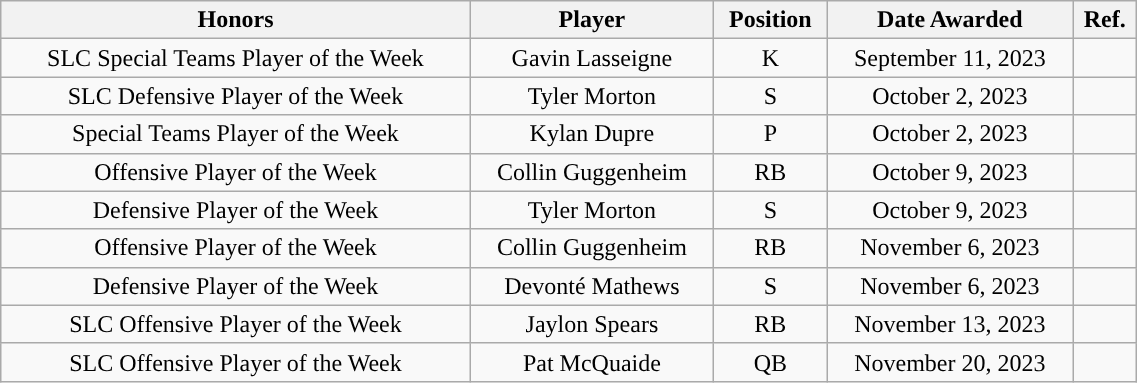<table class="wikitable" style="width: 60%;text-align: center;">
<tr>
<th>Honors</th>
<th>Player</th>
<th>Position</th>
<th>Date Awarded</th>
<th>Ref.</th>
</tr>
<tr align="center">
<td rowspan="1">SLC Special Teams Player of the Week</td>
<td>Gavin Lasseigne</td>
<td>K</td>
<td>September 11, 2023</td>
<td></td>
</tr>
<tr align="center">
<td rowspan="1">SLC Defensive Player of the Week</td>
<td>Tyler Morton</td>
<td>S</td>
<td>October 2, 2023</td>
<td></td>
</tr>
<tr align="center">
<td rowspan="1">Special Teams Player of the Week</td>
<td>Kylan Dupre</td>
<td>P</td>
<td>October 2, 2023</td>
<td></td>
</tr>
<tr align="center">
<td rowspan="1">Offensive Player of the Week</td>
<td>Collin Guggenheim</td>
<td>RB</td>
<td>October 9, 2023</td>
<td></td>
</tr>
<tr align="center">
<td rowspan="1">Defensive Player of the Week</td>
<td>Tyler Morton</td>
<td>S</td>
<td>October 9, 2023</td>
<td></td>
</tr>
<tr align="center">
<td rowspan="1">Offensive Player of the Week</td>
<td>Collin Guggenheim</td>
<td>RB</td>
<td>November 6, 2023</td>
<td></td>
</tr>
<tr align="center">
<td rowspan="1">Defensive Player of the Week</td>
<td>Devonté Mathews</td>
<td>S</td>
<td>November 6, 2023</td>
<td></td>
</tr>
<tr align="center">
<td rowspan="1">SLC Offensive Player of the Week</td>
<td>Jaylon Spears</td>
<td>RB</td>
<td>November 13, 2023</td>
<td></td>
</tr>
<tr align="center">
<td rowspan="1">SLC Offensive Player of the Week</td>
<td>Pat McQuaide</td>
<td>QB</td>
<td>November 20, 2023</td>
<td></td>
</tr>
</table>
